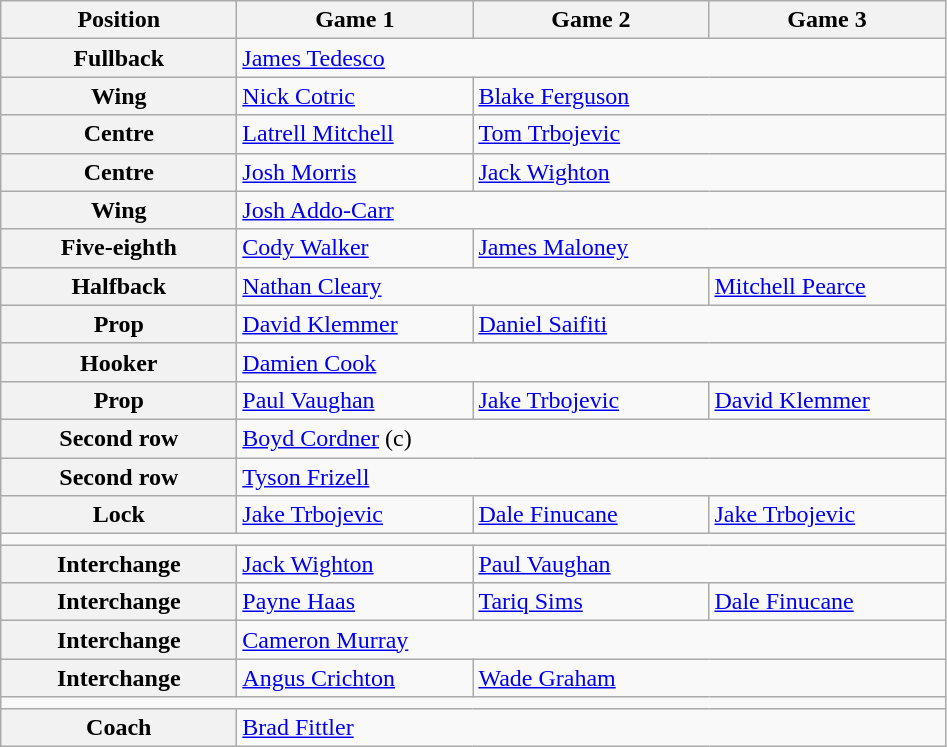<table class="wikitable">
<tr>
<th style="width:150px;">Position</th>
<th style="width:150px;">Game 1</th>
<th style="width:150px;">Game 2</th>
<th style="width:150px;">Game 3</th>
</tr>
<tr>
<th>Fullback</th>
<td colspan="3"><small></small> <a href='#'>James Tedesco</a></td>
</tr>
<tr>
<th>Wing</th>
<td> <a href='#'>Nick Cotric</a></td>
<td colspan="2"> <a href='#'>Blake Ferguson</a></td>
</tr>
<tr>
<th>Centre</th>
<td> <a href='#'>Latrell Mitchell</a></td>
<td colspan="2"> <a href='#'>Tom Trbojevic</a></td>
</tr>
<tr>
<th>Centre</th>
<td> <a href='#'>Josh Morris</a></td>
<td colspan="2"> <a href='#'>Jack Wighton</a></td>
</tr>
<tr>
<th>Wing</th>
<td colspan="3"><small></small> <a href='#'>Josh Addo-Carr</a></td>
</tr>
<tr>
<th>Five-eighth</th>
<td> <a href='#'>Cody Walker</a></td>
<td colspan="2"> <a href='#'>James Maloney</a></td>
</tr>
<tr>
<th>Halfback</th>
<td colspan="2"> <a href='#'>Nathan Cleary</a></td>
<td> <a href='#'>Mitchell Pearce</a></td>
</tr>
<tr>
<th>Prop</th>
<td> <a href='#'>David Klemmer</a></td>
<td colspan="2"> <a href='#'>Daniel Saifiti</a></td>
</tr>
<tr>
<th>Hooker</th>
<td colspan="3"> <a href='#'>Damien Cook</a></td>
</tr>
<tr>
<th>Prop</th>
<td> <a href='#'>Paul Vaughan</a></td>
<td> <a href='#'>Jake Trbojevic</a></td>
<td> <a href='#'>David Klemmer</a></td>
</tr>
<tr>
<th>Second row</th>
<td colspan="3"> <a href='#'>Boyd Cordner</a> (c)</td>
</tr>
<tr>
<th>Second row</th>
<td colspan="3"> <a href='#'>Tyson Frizell</a></td>
</tr>
<tr>
<th>Lock</th>
<td colspan="1"> <a href='#'>Jake Trbojevic</a></td>
<td> <a href='#'>Dale Finucane</a></td>
<td> <a href='#'>Jake Trbojevic</a></td>
</tr>
<tr>
<td colspan="4"></td>
</tr>
<tr>
<th>Interchange</th>
<td> <a href='#'>Jack Wighton</a></td>
<td colspan="2"> <a href='#'>Paul Vaughan</a></td>
</tr>
<tr>
<th>Interchange</th>
<td> <a href='#'>Payne Haas</a></td>
<td> <a href='#'>Tariq Sims</a></td>
<td> <a href='#'>Dale Finucane</a></td>
</tr>
<tr>
<th>Interchange</th>
<td colspan="3"> <a href='#'>Cameron Murray</a></td>
</tr>
<tr>
<th>Interchange</th>
<td colspan="1"> <a href='#'>Angus Crichton</a></td>
<td colspan="2"> <a href='#'>Wade Graham</a></td>
</tr>
<tr>
<td colspan="4"></td>
</tr>
<tr>
<th>Coach</th>
<td colspan="3"> <a href='#'>Brad Fittler</a></td>
</tr>
</table>
